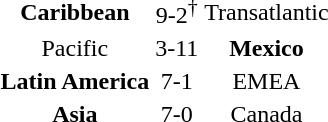<table>
<tr>
<td align=center><strong>Caribbean</strong></td>
<td align=center>9-2<sup>†</sup></td>
<td align=center>Transatlantic</td>
</tr>
<tr>
<td align=center>Pacific</td>
<td align=center>3-11</td>
<td align=center><strong>Mexico</strong></td>
</tr>
<tr>
<td align=center><strong>Latin America</strong></td>
<td align=center>7-1</td>
<td align=center>EMEA</td>
</tr>
<tr>
<td align=center><strong>Asia</strong></td>
<td align=center>7-0</td>
<td align=center>Canada</td>
</tr>
</table>
